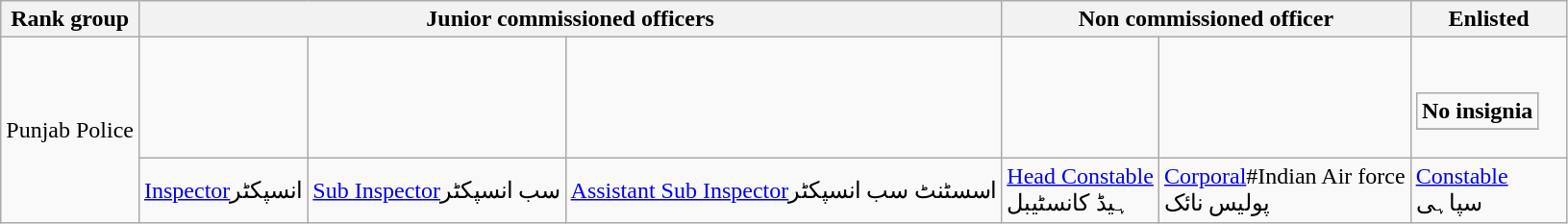<table class="wikitable">
<tr>
<th>Rank group</th>
<th colspan="3">Junior commissioned officers</th>
<th colspan="2">Non commissioned officer</th>
<th>Enlisted</th>
</tr>
<tr>
<td rowspan="2">Punjab Police</td>
<td></td>
<td></td>
<td></td>
<td></td>
<td></td>
<td><br><table class="wikitable">
<tr>
<td><strong>No insignia</strong></td>
</tr>
<tr>
</tr>
</table>
</td>
</tr>
<tr>
<td><a href='#'>Inspector</a>انسپکٹر</td>
<td><a href='#'>Sub Inspector</a>سب انسپکٹر</td>
<td><a href='#'>Assistant Sub Inspector</a>اسسٹنٹ سب انسپکٹر</td>
<td><a href='#'>Head Constable</a><br>ہیڈ کانسٹیبل</td>
<td><a href='#'>Corporal</a>#Indian Air force<br>پولیس نائک</td>
<td><a href='#'>Constable</a><br>سپاہی</td>
</tr>
</table>
